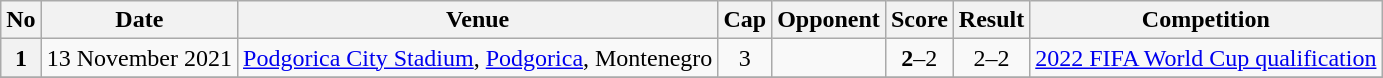<table class="wikitable" style="font-size:100%;">
<tr>
<th>No</th>
<th>Date</th>
<th>Venue</th>
<th>Cap</th>
<th>Opponent</th>
<th>Score</th>
<th>Result</th>
<th>Competition</th>
</tr>
<tr>
<th scope=row>1</th>
<td>13 November 2021</td>
<td><a href='#'>Podgorica City Stadium</a>, <a href='#'>Podgorica</a>, Montenegro</td>
<td align=center>3</td>
<td></td>
<td align=center><strong>2</strong>–2</td>
<td align=center>2–2</td>
<td><a href='#'>2022 FIFA World Cup qualification</a></td>
</tr>
<tr>
</tr>
</table>
